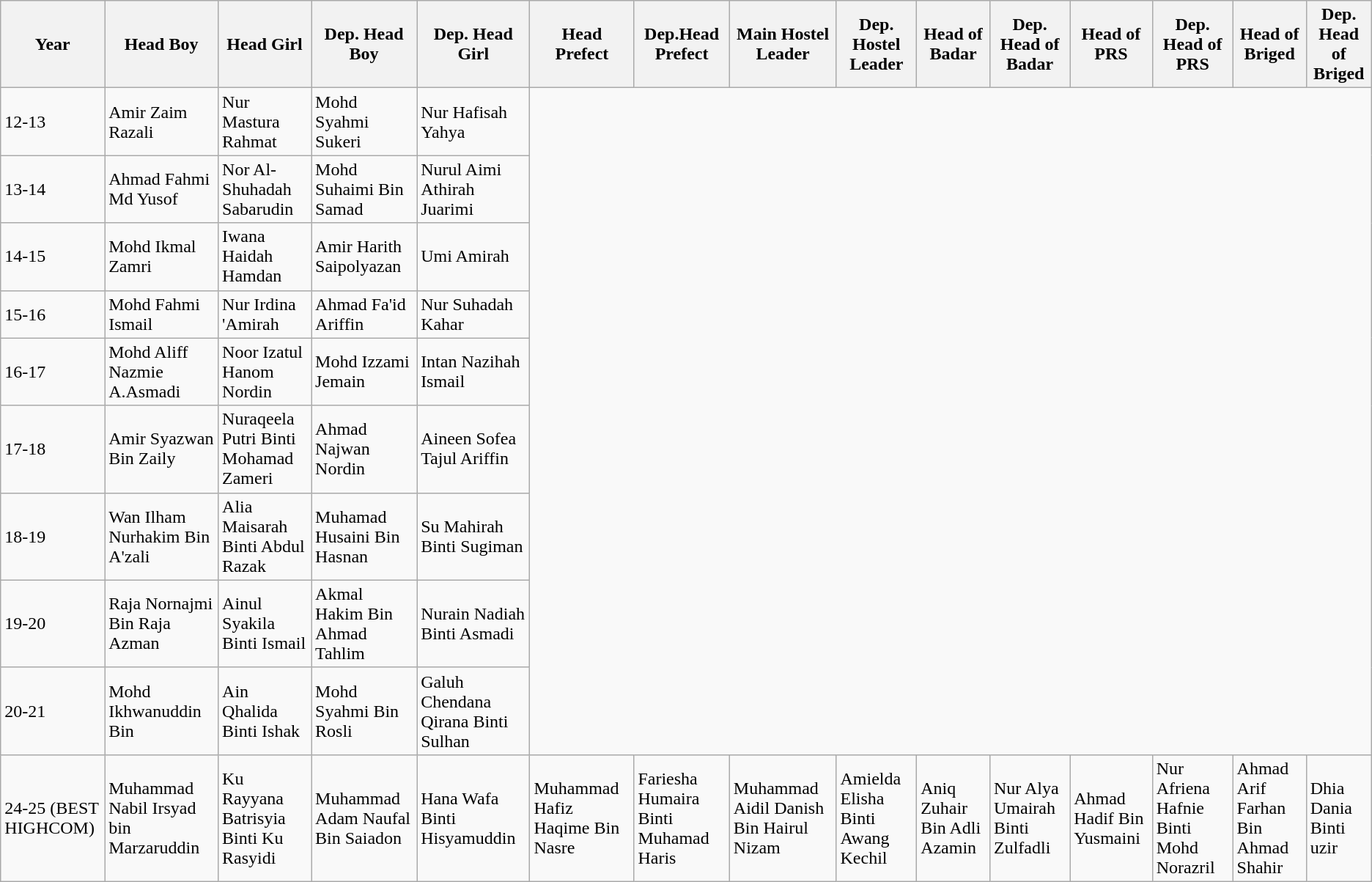<table class="wikitable">
<tr>
<th>Year</th>
<th>Head Boy</th>
<th>Head Girl</th>
<th>Dep. Head Boy</th>
<th>Dep. Head Girl</th>
<th>Head Prefect</th>
<th>Dep.Head Prefect</th>
<th>Main Hostel Leader</th>
<th>Dep. Hostel Leader</th>
<th>Head of Badar</th>
<th>Dep. Head of Badar</th>
<th>Head of PRS</th>
<th>Dep. Head of PRS</th>
<th>Head of Briged</th>
<th>Dep. Head of Briged</th>
</tr>
<tr>
<td>12-13</td>
<td>Amir Zaim Razali</td>
<td>Nur Mastura Rahmat</td>
<td>Mohd Syahmi Sukeri</td>
<td>Nur Hafisah Yahya</td>
</tr>
<tr>
<td>13-14</td>
<td>Ahmad Fahmi Md Yusof</td>
<td>Nor Al-Shuhadah Sabarudin</td>
<td>Mohd Suhaimi Bin Samad</td>
<td>Nurul Aimi Athirah Juarimi</td>
</tr>
<tr>
<td>14-15</td>
<td>Mohd Ikmal Zamri</td>
<td>Iwana Haidah Hamdan</td>
<td>Amir Harith Saipolyazan</td>
<td>Umi Amirah</td>
</tr>
<tr>
<td>15-16</td>
<td>Mohd Fahmi Ismail</td>
<td>Nur Irdina 'Amirah</td>
<td>Ahmad Fa'id Ariffin</td>
<td>Nur Suhadah Kahar</td>
</tr>
<tr>
<td>16-17</td>
<td>Mohd Aliff Nazmie A.Asmadi</td>
<td>Noor Izatul Hanom Nordin</td>
<td>Mohd Izzami Jemain</td>
<td>Intan Nazihah Ismail</td>
</tr>
<tr>
<td>17-18</td>
<td>Amir Syazwan Bin Zaily</td>
<td>Nuraqeela Putri Binti Mohamad Zameri</td>
<td>Ahmad Najwan Nordin</td>
<td>Aineen Sofea Tajul Ariffin</td>
</tr>
<tr>
<td>18-19</td>
<td>Wan Ilham Nurhakim Bin A'zali</td>
<td>Alia Maisarah Binti Abdul Razak</td>
<td>Muhamad Husaini Bin Hasnan</td>
<td>Su Mahirah Binti Sugiman</td>
</tr>
<tr>
<td>19-20</td>
<td>Raja Nornajmi Bin Raja Azman</td>
<td>Ainul Syakila Binti Ismail</td>
<td>Akmal Hakim Bin Ahmad Tahlim</td>
<td>Nurain Nadiah Binti Asmadi</td>
</tr>
<tr>
<td>20-21</td>
<td>Mohd Ikhwanuddin Bin</td>
<td>Ain Qhalida Binti Ishak</td>
<td>Mohd Syahmi Bin Rosli</td>
<td>Galuh Chendana Qirana Binti Sulhan</td>
</tr>
<tr>
<td>24-25 (BEST HIGHCOM)</td>
<td>Muhammad Nabil Irsyad bin Marzaruddin</td>
<td>Ku Rayyana Batrisyia Binti Ku Rasyidi</td>
<td>Muhammad Adam Naufal Bin Saiadon</td>
<td>Hana Wafa Binti Hisyamuddin</td>
<td>Muhammad Hafiz Haqime Bin Nasre</td>
<td>Fariesha Humaira Binti Muhamad Haris</td>
<td>Muhammad Aidil Danish Bin Hairul Nizam</td>
<td>Amielda Elisha Binti Awang Kechil</td>
<td>Aniq Zuhair Bin Adli Azamin</td>
<td>Nur Alya Umairah Binti Zulfadli</td>
<td>Ahmad Hadif Bin Yusmaini</td>
<td>Nur Afriena Hafnie Binti Mohd Norazril</td>
<td>Ahmad Arif Farhan Bin Ahmad Shahir</td>
<td>Dhia Dania Binti uzir</td>
</tr>
</table>
